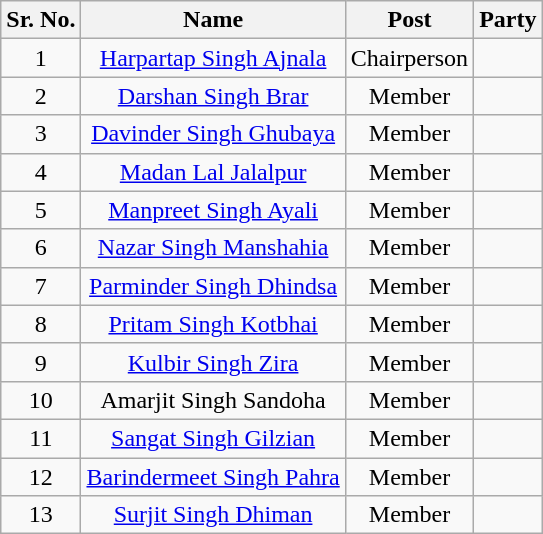<table class="wikitable sortable">
<tr>
<th>Sr. No.</th>
<th>Name</th>
<th>Post</th>
<th colspan="2">Party</th>
</tr>
<tr align="center">
<td>1</td>
<td><a href='#'>Harpartap Singh Ajnala</a></td>
<td>Chairperson</td>
<td></td>
</tr>
<tr align="center">
<td>2</td>
<td><a href='#'>Darshan Singh Brar</a></td>
<td>Member</td>
<td></td>
</tr>
<tr align="center">
<td>3</td>
<td><a href='#'>Davinder Singh Ghubaya</a></td>
<td>Member</td>
<td></td>
</tr>
<tr align="center">
<td>4</td>
<td><a href='#'>Madan Lal Jalalpur</a></td>
<td>Member</td>
<td></td>
</tr>
<tr align="center">
<td>5</td>
<td><a href='#'>Manpreet Singh Ayali</a></td>
<td>Member</td>
<td></td>
</tr>
<tr align="center">
<td>6</td>
<td><a href='#'>Nazar Singh Manshahia</a></td>
<td>Member</td>
<td></td>
</tr>
<tr align="center">
<td>7</td>
<td><a href='#'>Parminder Singh Dhindsa</a></td>
<td>Member</td>
<td></td>
</tr>
<tr align="center">
<td>8</td>
<td><a href='#'>Pritam Singh Kotbhai</a></td>
<td>Member</td>
<td></td>
</tr>
<tr align="center">
<td>9</td>
<td><a href='#'>Kulbir Singh Zira</a></td>
<td>Member</td>
<td></td>
</tr>
<tr align="center">
<td>10</td>
<td>Amarjit Singh Sandoha</td>
<td>Member</td>
<td></td>
</tr>
<tr align="center">
<td>11</td>
<td><a href='#'>Sangat Singh Gilzian</a></td>
<td>Member</td>
<td></td>
</tr>
<tr align="center">
<td>12</td>
<td><a href='#'>Barindermeet Singh Pahra</a></td>
<td>Member</td>
<td></td>
</tr>
<tr align="center">
<td>13</td>
<td><a href='#'>Surjit Singh Dhiman</a></td>
<td>Member</td>
<td></td>
</tr>
</table>
